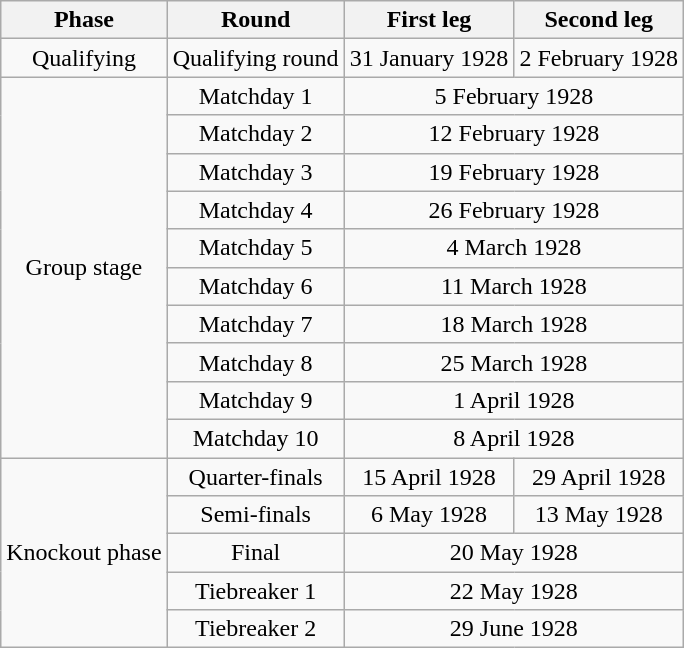<table class="wikitable" style="text-align:center">
<tr>
<th>Phase</th>
<th>Round</th>
<th>First leg</th>
<th>Second leg</th>
</tr>
<tr>
<td>Qualifying</td>
<td>Qualifying round</td>
<td>31 January 1928</td>
<td>2 February 1928</td>
</tr>
<tr>
<td rowspan=10>Group stage</td>
<td>Matchday 1</td>
<td colspan=2>5 February 1928</td>
</tr>
<tr>
<td>Matchday 2</td>
<td colspan=2>12 February 1928</td>
</tr>
<tr>
<td>Matchday 3</td>
<td colspan=2>19 February 1928</td>
</tr>
<tr>
<td>Matchday 4</td>
<td colspan=2>26 February 1928</td>
</tr>
<tr>
<td>Matchday 5</td>
<td colspan=2>4 March 1928</td>
</tr>
<tr>
<td>Matchday 6</td>
<td colspan=2>11 March 1928</td>
</tr>
<tr>
<td>Matchday 7</td>
<td colspan=2>18 March 1928</td>
</tr>
<tr>
<td>Matchday 8</td>
<td colspan=2>25 March 1928</td>
</tr>
<tr>
<td>Matchday 9</td>
<td colspan=2>1 April 1928</td>
</tr>
<tr>
<td>Matchday 10</td>
<td colspan=2>8 April 1928</td>
</tr>
<tr>
<td rowspan=5>Knockout phase</td>
<td>Quarter-finals</td>
<td>15 April 1928</td>
<td>29 April 1928</td>
</tr>
<tr>
<td>Semi-finals</td>
<td>6 May 1928</td>
<td>13 May 1928</td>
</tr>
<tr>
<td>Final</td>
<td colspan="2">20 May 1928</td>
</tr>
<tr>
<td>Tiebreaker 1</td>
<td colspan="2">22 May 1928</td>
</tr>
<tr>
<td>Tiebreaker 2</td>
<td colspan="2">29 June 1928</td>
</tr>
</table>
